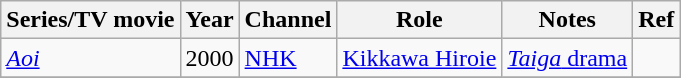<table class="wikitable">
<tr>
<th>Series/TV movie</th>
<th>Year</th>
<th>Channel</th>
<th>Role</th>
<th>Notes</th>
<th>Ref</th>
</tr>
<tr>
<td><em><a href='#'>Aoi</a></em></td>
<td>2000</td>
<td><a href='#'>NHK</a></td>
<td><a href='#'>Kikkawa Hiroie</a></td>
<td><a href='#'><em>Taiga</em> drama</a></td>
<td></td>
</tr>
<tr>
</tr>
</table>
